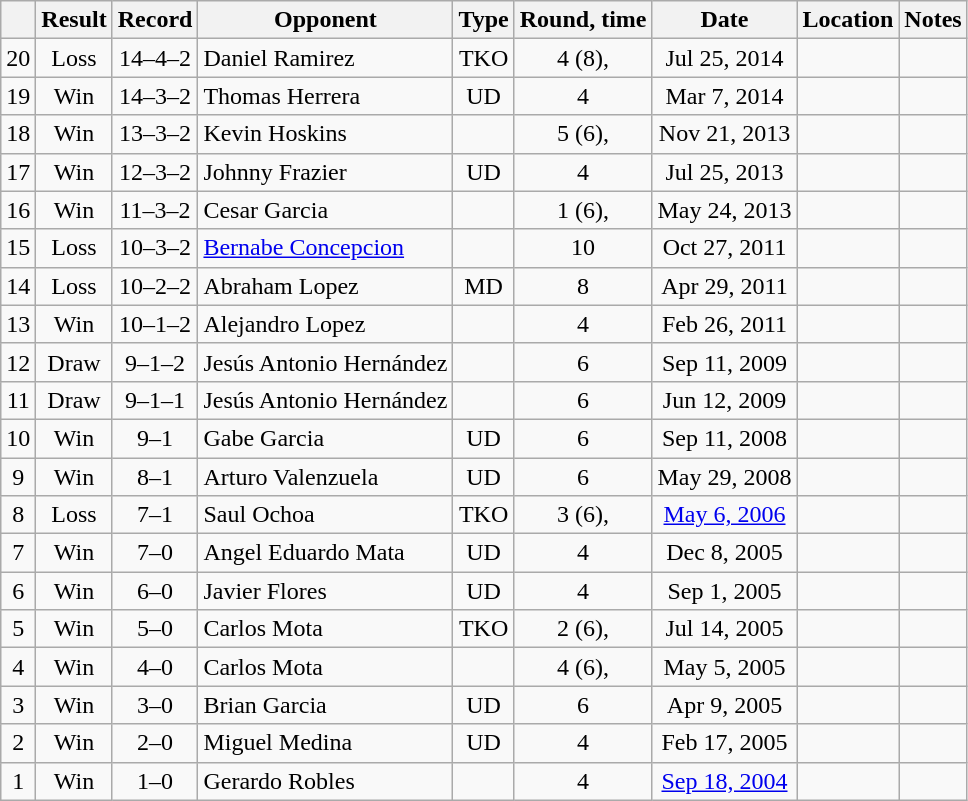<table class="wikitable" style="text-align:center">
<tr>
<th></th>
<th>Result</th>
<th>Record</th>
<th>Opponent</th>
<th>Type</th>
<th>Round, time</th>
<th>Date</th>
<th>Location</th>
<th>Notes</th>
</tr>
<tr>
<td>20</td>
<td>Loss</td>
<td>14–4–2</td>
<td style="text-align:left;"> Daniel Ramirez</td>
<td>TKO</td>
<td>4 (8), </td>
<td>Jul 25, 2014</td>
<td style="text-align:left;"> </td>
<td style="text-align:left;"></td>
</tr>
<tr>
<td>19</td>
<td>Win</td>
<td>14–3–2</td>
<td style="text-align:left;"> Thomas Herrera</td>
<td>UD</td>
<td>4</td>
<td>Mar 7, 2014</td>
<td style="text-align:left;"> </td>
<td></td>
</tr>
<tr>
<td>18</td>
<td>Win</td>
<td>13–3–2</td>
<td style="text-align:left;"> Kevin Hoskins</td>
<td></td>
<td>5 (6), </td>
<td>Nov 21, 2013</td>
<td style="text-align:left;"> </td>
<td></td>
</tr>
<tr>
<td>17</td>
<td>Win</td>
<td>12–3–2</td>
<td style="text-align:left;"> Johnny Frazier</td>
<td>UD</td>
<td>4</td>
<td>Jul 25, 2013</td>
<td style="text-align:left;"> </td>
<td></td>
</tr>
<tr>
<td>16</td>
<td>Win</td>
<td>11–3–2</td>
<td style="text-align:left;"> Cesar Garcia</td>
<td></td>
<td>1 (6), </td>
<td>May 24, 2013</td>
<td style="text-align:left;"> </td>
<td></td>
</tr>
<tr>
<td>15</td>
<td>Loss</td>
<td>10–3–2</td>
<td style="text-align:left;"> <a href='#'>Bernabe Concepcion</a></td>
<td></td>
<td>10</td>
<td>Oct 27, 2011</td>
<td style="text-align:left;"> </td>
<td style="text-align:left;"></td>
</tr>
<tr>
<td>14</td>
<td>Loss</td>
<td>10–2–2</td>
<td style="text-align:left;"> Abraham Lopez</td>
<td>MD</td>
<td>8</td>
<td>Apr 29, 2011</td>
<td style="text-align:left;"> </td>
<td></td>
</tr>
<tr>
<td>13</td>
<td>Win</td>
<td>10–1–2</td>
<td style="text-align:left;"> Alejandro Lopez</td>
<td></td>
<td>4</td>
<td>Feb 26, 2011</td>
<td style="text-align:left;"> </td>
<td></td>
</tr>
<tr>
<td>12</td>
<td>Draw</td>
<td>9–1–2</td>
<td style="text-align:left;"> Jesús Antonio Hernández</td>
<td></td>
<td>6</td>
<td>Sep 11, 2009</td>
<td style="text-align:left;"> </td>
<td></td>
</tr>
<tr>
<td>11</td>
<td>Draw</td>
<td>9–1–1</td>
<td style="text-align:left;"> Jesús Antonio Hernández</td>
<td></td>
<td>6</td>
<td>Jun 12, 2009</td>
<td style="text-align:left;"> </td>
<td></td>
</tr>
<tr>
<td>10</td>
<td>Win</td>
<td>9–1</td>
<td style="text-align:left;"> Gabe Garcia</td>
<td>UD</td>
<td>6</td>
<td>Sep 11, 2008</td>
<td style="text-align:left;"> </td>
<td></td>
</tr>
<tr>
<td>9</td>
<td>Win</td>
<td>8–1</td>
<td style="text-align:left;"> Arturo Valenzuela</td>
<td>UD</td>
<td>6</td>
<td>May 29, 2008</td>
<td style="text-align:left;"> </td>
<td></td>
</tr>
<tr>
<td>8</td>
<td>Loss</td>
<td>7–1</td>
<td style="text-align:left;"> Saul Ochoa</td>
<td>TKO</td>
<td>3 (6), </td>
<td><a href='#'>May 6, 2006</a></td>
<td style="text-align:left;"> </td>
<td></td>
</tr>
<tr>
<td>7</td>
<td>Win</td>
<td>7–0</td>
<td style="text-align:left;"> Angel Eduardo Mata</td>
<td>UD</td>
<td>4</td>
<td>Dec 8, 2005</td>
<td style="text-align:left;"> </td>
<td></td>
</tr>
<tr>
<td>6</td>
<td>Win</td>
<td>6–0</td>
<td style="text-align:left;"> Javier Flores</td>
<td>UD</td>
<td>4</td>
<td>Sep 1, 2005</td>
<td style="text-align:left;"> </td>
<td></td>
</tr>
<tr>
<td>5</td>
<td>Win</td>
<td>5–0</td>
<td style="text-align:left;"> Carlos Mota</td>
<td>TKO</td>
<td>2 (6), </td>
<td>Jul 14, 2005</td>
<td style="text-align:left;"> </td>
<td></td>
</tr>
<tr>
<td>4</td>
<td>Win</td>
<td>4–0</td>
<td style="text-align:left;"> Carlos Mota</td>
<td></td>
<td>4 (6), </td>
<td>May 5, 2005</td>
<td style="text-align:left;"> </td>
<td></td>
</tr>
<tr>
<td>3</td>
<td>Win</td>
<td>3–0</td>
<td style="text-align:left;"> Brian Garcia</td>
<td>UD</td>
<td>6</td>
<td>Apr 9, 2005</td>
<td style="text-align:left;"> </td>
<td></td>
</tr>
<tr>
<td>2</td>
<td>Win</td>
<td>2–0</td>
<td style="text-align:left;"> Miguel Medina</td>
<td>UD</td>
<td>4</td>
<td>Feb 17, 2005</td>
<td style="text-align:left;"> </td>
<td></td>
</tr>
<tr>
<td>1</td>
<td>Win</td>
<td>1–0</td>
<td style="text-align:left;"> Gerardo Robles</td>
<td></td>
<td>4</td>
<td><a href='#'>Sep 18, 2004</a></td>
<td style="text-align:left;"> </td>
<td></td>
</tr>
</table>
